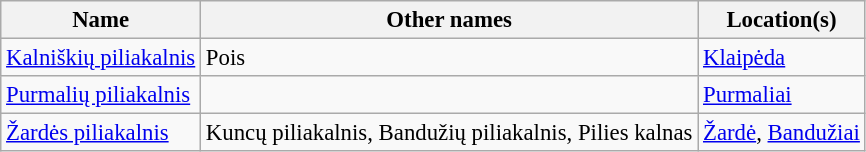<table class="wikitable" style="font-size: 95%;">
<tr>
<th>Name</th>
<th>Other names</th>
<th>Location(s)</th>
</tr>
<tr>
<td><a href='#'>Kalniškių piliakalnis</a></td>
<td>Pois</td>
<td><a href='#'>Klaipėda</a></td>
</tr>
<tr>
<td><a href='#'>Purmalių piliakalnis</a></td>
<td></td>
<td><a href='#'>Purmaliai</a></td>
</tr>
<tr>
<td><a href='#'>Žardės piliakalnis</a></td>
<td>Kuncų piliakalnis, Bandužių piliakalnis, Pilies kalnas</td>
<td><a href='#'>Žardė</a>, <a href='#'>Bandužiai</a></td>
</tr>
</table>
